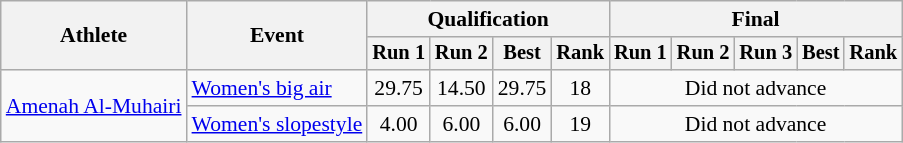<table class="wikitable" style="font-size:90%">
<tr>
<th rowspan=2>Athlete</th>
<th rowspan=2>Event</th>
<th colspan=4>Qualification</th>
<th colspan=5>Final</th>
</tr>
<tr style="font-size:95%">
<th>Run 1</th>
<th>Run 2</th>
<th>Best</th>
<th>Rank</th>
<th>Run 1</th>
<th>Run 2</th>
<th>Run 3</th>
<th>Best</th>
<th>Rank</th>
</tr>
<tr align=center>
<td align=left rowspan=2><a href='#'>Amenah Al-Muhairi</a></td>
<td align=left><a href='#'>Women's big air</a></td>
<td>29.75</td>
<td>14.50</td>
<td>29.75</td>
<td>18</td>
<td colspan=5>Did not advance</td>
</tr>
<tr align=center>
<td align=left><a href='#'>Women's slopestyle</a></td>
<td>4.00</td>
<td>6.00</td>
<td>6.00</td>
<td>19</td>
<td colspan=5>Did not advance</td>
</tr>
</table>
